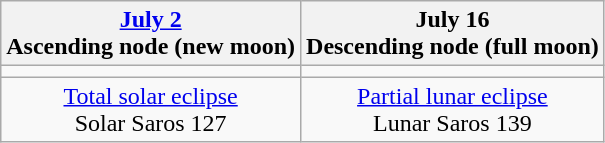<table class="wikitable">
<tr>
<th><a href='#'>July 2</a><br>Ascending node (new moon)<br></th>
<th>July 16<br>Descending node (full moon)<br></th>
</tr>
<tr>
<td></td>
<td></td>
</tr>
<tr align=center>
<td><a href='#'>Total solar eclipse</a><br>Solar Saros 127</td>
<td><a href='#'>Partial lunar eclipse</a><br>Lunar Saros 139</td>
</tr>
</table>
